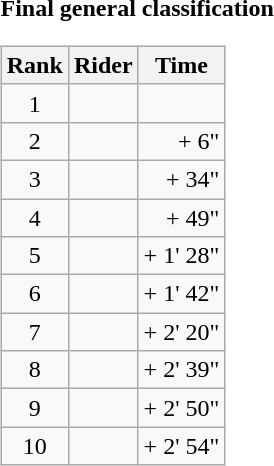<table>
<tr>
<td><strong>Final general classification</strong><br><table class="wikitable">
<tr>
<th scope="col">Rank</th>
<th scope="col">Rider</th>
<th scope="col">Time</th>
</tr>
<tr>
<td style="text-align:center;">1</td>
<td></td>
<td style="text-align:right;"></td>
</tr>
<tr>
<td style="text-align:center;">2</td>
<td></td>
<td style="text-align:right;">+ 6"</td>
</tr>
<tr>
<td style="text-align:center;">3</td>
<td></td>
<td style="text-align:right;">+ 34"</td>
</tr>
<tr>
<td style="text-align:center;">4</td>
<td></td>
<td style="text-align:right;">+ 49"</td>
</tr>
<tr>
<td style="text-align:center;">5</td>
<td></td>
<td style="text-align:right;">+ 1' 28"</td>
</tr>
<tr>
<td style="text-align:center;">6</td>
<td></td>
<td style="text-align:right;">+ 1' 42"</td>
</tr>
<tr>
<td style="text-align:center;">7</td>
<td></td>
<td style="text-align:right;">+ 2' 20"</td>
</tr>
<tr>
<td style="text-align:center;">8</td>
<td></td>
<td style="text-align:right;">+ 2' 39"</td>
</tr>
<tr>
<td style="text-align:center;">9</td>
<td></td>
<td style="text-align:right;">+ 2' 50"</td>
</tr>
<tr>
<td style="text-align:center;">10</td>
<td></td>
<td style="text-align:right;">+ 2' 54"</td>
</tr>
</table>
</td>
</tr>
</table>
